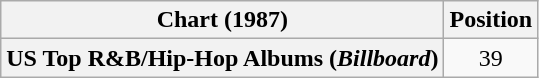<table class="wikitable plainrowheaders" style="text-align:center">
<tr>
<th scope="col">Chart (1987)</th>
<th scope="col">Position</th>
</tr>
<tr>
<th scope="row">US Top R&B/Hip-Hop Albums (<em>Billboard</em>)</th>
<td>39</td>
</tr>
</table>
